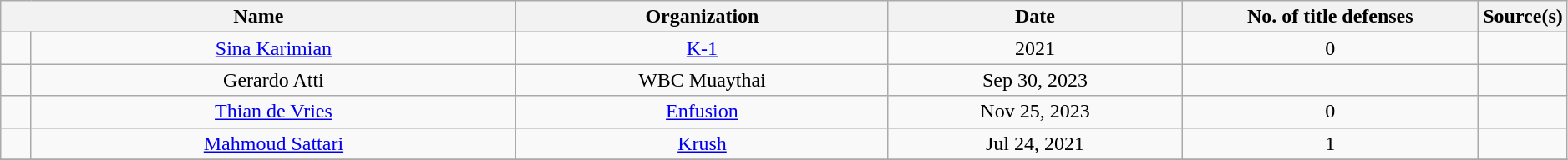<table class="wikitable" style="width:99%; text-align:center;">
<tr>
<th colspan="2" style="width:35%;">Name</th>
<th style="width:25%;">Organization</th>
<th width=20%>Date</th>
<th width=20%>No. of title defenses</th>
<th>Source(s)</th>
</tr>
<tr>
<td><br></td>
<td><a href='#'>Sina Karimian</a></td>
<td><a href='#'>K-1</a></td>
<td>2021</td>
<td>0</td>
<td></td>
</tr>
<tr>
<td><br></td>
<td>Gerardo Atti</td>
<td>WBC Muaythai</td>
<td>Sep 30, 2023</td>
<td></td>
<td></td>
</tr>
<tr>
<td><br></td>
<td><a href='#'>Thian de Vries</a> <br></td>
<td><a href='#'>Enfusion</a></td>
<td>Nov 25, 2023</td>
<td>0</td>
<td></td>
</tr>
<tr>
<td><br></td>
<td><a href='#'>Mahmoud Sattari</a></td>
<td><a href='#'>Krush</a></td>
<td>Jul 24, 2021</td>
<td>1</td>
<td></td>
</tr>
<tr>
</tr>
</table>
